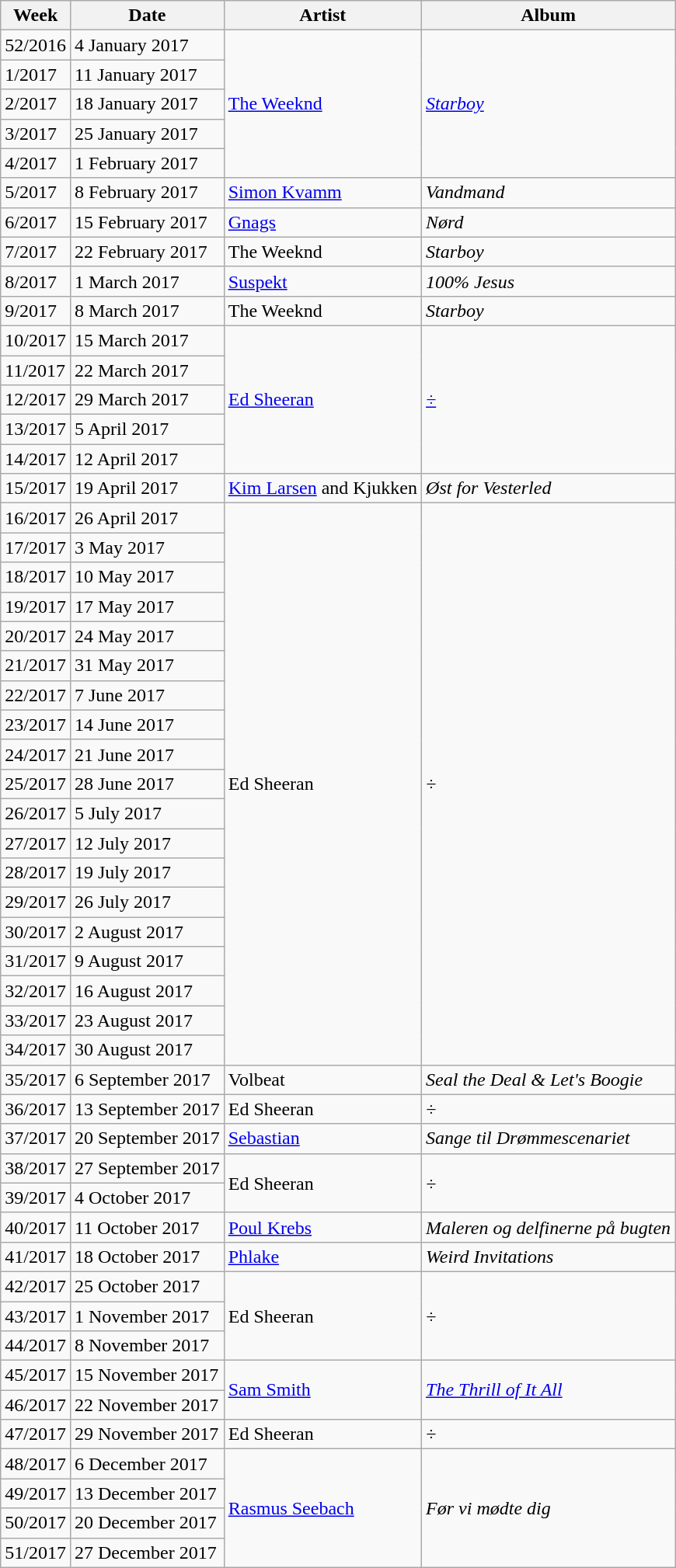<table class="sortable wikitable">
<tr>
<th>Week</th>
<th>Date</th>
<th>Artist</th>
<th>Album</th>
</tr>
<tr>
<td>52/2016</td>
<td>4 January 2017</td>
<td rowspan=5><a href='#'>The Weeknd</a></td>
<td rowspan=5><em><a href='#'>Starboy</a></em></td>
</tr>
<tr>
<td>1/2017</td>
<td>11 January 2017</td>
</tr>
<tr>
<td>2/2017</td>
<td>18 January 2017</td>
</tr>
<tr>
<td>3/2017</td>
<td>25 January 2017</td>
</tr>
<tr>
<td>4/2017</td>
<td>1 February 2017</td>
</tr>
<tr>
<td>5/2017</td>
<td>8 February 2017</td>
<td><a href='#'>Simon Kvamm</a></td>
<td><em>Vandmand</em></td>
</tr>
<tr>
<td>6/2017</td>
<td>15 February 2017</td>
<td><a href='#'>Gnags</a></td>
<td><em>Nørd</em></td>
</tr>
<tr>
<td>7/2017</td>
<td>22 February 2017</td>
<td>The Weeknd</td>
<td><em>Starboy</em></td>
</tr>
<tr>
<td>8/2017</td>
<td>1 March 2017</td>
<td><a href='#'>Suspekt</a></td>
<td><em>100% Jesus</em></td>
</tr>
<tr>
<td>9/2017</td>
<td>8 March 2017</td>
<td>The Weeknd</td>
<td><em>Starboy</em></td>
</tr>
<tr>
<td>10/2017</td>
<td>15 March 2017</td>
<td rowspan=5><a href='#'>Ed Sheeran</a></td>
<td rowspan=5><em><a href='#'>÷</a></em></td>
</tr>
<tr>
<td>11/2017</td>
<td>22 March 2017</td>
</tr>
<tr>
<td>12/2017</td>
<td>29 March 2017</td>
</tr>
<tr>
<td>13/2017</td>
<td>5 April 2017</td>
</tr>
<tr>
<td>14/2017</td>
<td>12 April 2017</td>
</tr>
<tr>
<td>15/2017</td>
<td>19 April 2017</td>
<td><a href='#'>Kim Larsen</a> and Kjukken</td>
<td><em>Øst for Vesterled</em></td>
</tr>
<tr>
<td>16/2017</td>
<td>26 April 2017</td>
<td rowspan=19>Ed Sheeran</td>
<td rowspan=19><em>÷</em></td>
</tr>
<tr>
<td>17/2017</td>
<td>3 May 2017</td>
</tr>
<tr>
<td>18/2017</td>
<td>10 May 2017</td>
</tr>
<tr>
<td>19/2017</td>
<td>17 May 2017</td>
</tr>
<tr>
<td>20/2017</td>
<td>24 May 2017</td>
</tr>
<tr>
<td>21/2017</td>
<td>31 May 2017</td>
</tr>
<tr>
<td>22/2017</td>
<td>7 June 2017</td>
</tr>
<tr>
<td>23/2017</td>
<td>14 June 2017</td>
</tr>
<tr>
<td>24/2017</td>
<td>21 June 2017</td>
</tr>
<tr>
<td>25/2017</td>
<td>28 June 2017</td>
</tr>
<tr>
<td>26/2017</td>
<td>5 July 2017</td>
</tr>
<tr>
<td>27/2017</td>
<td>12 July 2017</td>
</tr>
<tr>
<td>28/2017</td>
<td>19 July 2017</td>
</tr>
<tr>
<td>29/2017</td>
<td>26 July 2017</td>
</tr>
<tr>
<td>30/2017</td>
<td>2 August 2017</td>
</tr>
<tr>
<td>31/2017</td>
<td>9 August 2017</td>
</tr>
<tr>
<td>32/2017</td>
<td>16 August 2017</td>
</tr>
<tr>
<td>33/2017</td>
<td>23 August 2017</td>
</tr>
<tr>
<td>34/2017</td>
<td>30 August 2017</td>
</tr>
<tr>
<td>35/2017</td>
<td>6 September 2017</td>
<td>Volbeat</td>
<td><em>Seal the Deal & Let's Boogie</em></td>
</tr>
<tr>
<td>36/2017</td>
<td>13 September 2017</td>
<td>Ed Sheeran</td>
<td><em>÷</em></td>
</tr>
<tr>
<td>37/2017</td>
<td>20 September 2017</td>
<td><a href='#'>Sebastian</a></td>
<td><em>Sange til Drømmescenariet</em></td>
</tr>
<tr>
<td>38/2017</td>
<td>27 September 2017</td>
<td rowspan=2>Ed Sheeran</td>
<td rowspan=2><em>÷</em></td>
</tr>
<tr>
<td>39/2017</td>
<td>4 October 2017</td>
</tr>
<tr>
<td>40/2017</td>
<td>11 October 2017</td>
<td><a href='#'>Poul Krebs</a></td>
<td><em>Maleren og delfinerne på bugten</em></td>
</tr>
<tr>
<td>41/2017</td>
<td>18 October 2017</td>
<td><a href='#'>Phlake</a></td>
<td><em>Weird Invitations</em></td>
</tr>
<tr>
<td>42/2017</td>
<td>25 October 2017</td>
<td rowspan=3>Ed Sheeran</td>
<td rowspan=3><em>÷</em></td>
</tr>
<tr>
<td>43/2017</td>
<td>1 November 2017</td>
</tr>
<tr>
<td>44/2017</td>
<td>8 November 2017</td>
</tr>
<tr>
<td>45/2017</td>
<td>15 November 2017</td>
<td rowspan=2><a href='#'>Sam Smith</a></td>
<td rowspan=2><em><a href='#'>The Thrill of It All</a></em></td>
</tr>
<tr>
<td>46/2017</td>
<td>22 November 2017</td>
</tr>
<tr>
<td>47/2017</td>
<td>29 November 2017</td>
<td>Ed Sheeran</td>
<td><em>÷</em></td>
</tr>
<tr>
<td>48/2017</td>
<td>6 December 2017</td>
<td rowspan=4><a href='#'>Rasmus Seebach</a></td>
<td rowspan=4><em>Før vi mødte dig</em></td>
</tr>
<tr>
<td>49/2017</td>
<td>13 December 2017</td>
</tr>
<tr>
<td>50/2017</td>
<td>20 December 2017</td>
</tr>
<tr>
<td>51/2017</td>
<td>27 December 2017</td>
</tr>
</table>
